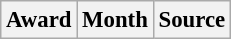<table class="wikitable sortable" style="text-align:left; font-size:95%;">
<tr>
<th>Award</th>
<th>Month</th>
<th>Source</th>
</tr>
</table>
